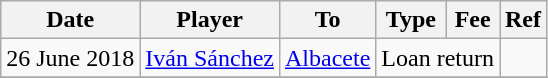<table class="wikitable">
<tr>
<th>Date</th>
<th>Player</th>
<th>To</th>
<th>Type</th>
<th>Fee</th>
<th>Ref</th>
</tr>
<tr>
<td>26 June 2018</td>
<td> <a href='#'>Iván Sánchez</a></td>
<td> <a href='#'>Albacete</a></td>
<td colspan=2>Loan return</td>
<td></td>
</tr>
<tr>
</tr>
</table>
